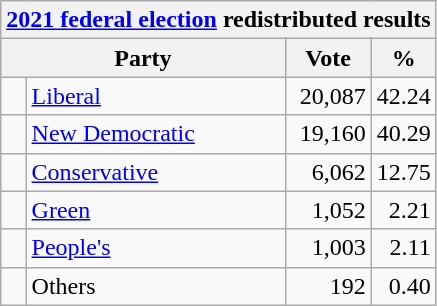<table class="wikitable">
<tr>
<th colspan="4"><a href='#'>2021 federal election</a> redistributed results</th>
</tr>
<tr>
<th bgcolor="#DDDDFF" width="130px" colspan="2">Party</th>
<th bgcolor="#DDDDFF" width="50px">Vote</th>
<th bgcolor="#DDDDFF" width="30px">%</th>
</tr>
<tr>
<td> </td>
<td><a href='#'>Liberal</a></td>
<td align=right>20,087</td>
<td align=right>42.24</td>
</tr>
<tr>
<td> </td>
<td><a href='#'>New Democratic</a></td>
<td align=right>19,160</td>
<td align=right>40.29</td>
</tr>
<tr>
<td> </td>
<td><a href='#'>Conservative</a></td>
<td align=right>6,062</td>
<td align=right>12.75</td>
</tr>
<tr>
<td> </td>
<td><a href='#'>Green</a></td>
<td align=right>1,052</td>
<td align=right>2.21</td>
</tr>
<tr>
<td> </td>
<td><a href='#'>People's</a></td>
<td align=right>1,003</td>
<td align=right>2.11</td>
</tr>
<tr>
<td> </td>
<td>Others</td>
<td align=right>192</td>
<td align=right>0.40</td>
</tr>
</table>
